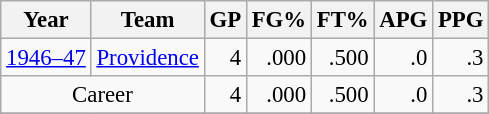<table class="wikitable sortable" style="font-size:95%; text-align:right;">
<tr>
<th>Year</th>
<th>Team</th>
<th>GP</th>
<th>FG%</th>
<th>FT%</th>
<th>APG</th>
<th>PPG</th>
</tr>
<tr>
<td style="text-align:left;"><a href='#'>1946–47</a></td>
<td style="text-align:left;"><a href='#'>Providence</a></td>
<td>4</td>
<td>.000</td>
<td>.500</td>
<td>.0</td>
<td>.3</td>
</tr>
<tr>
<td style="text-align:center;" colspan="2">Career</td>
<td>4</td>
<td>.000</td>
<td>.500</td>
<td>.0</td>
<td>.3</td>
</tr>
<tr>
</tr>
</table>
